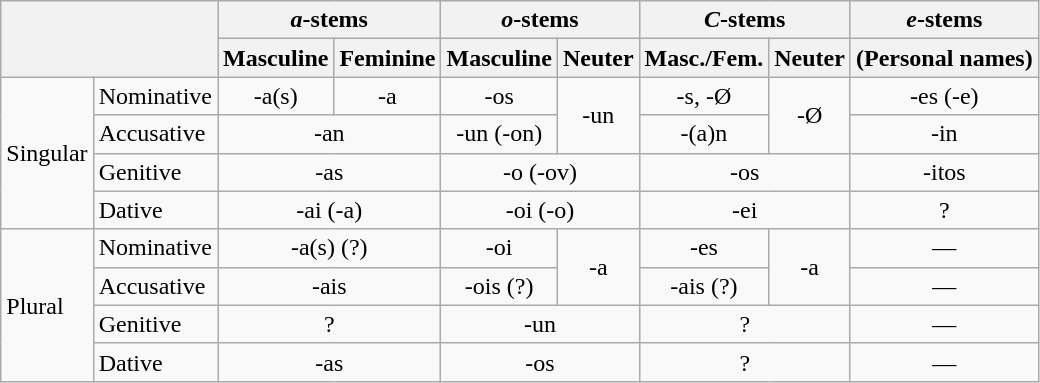<table class="wikitable">
<tr>
<th rowspan="2" colspan="2"></th>
<th colspan="2"><em>a</em>-stems</th>
<th colspan="2"><em>o</em>-stems</th>
<th colspan="2"><em>C</em>-stems</th>
<th><em>e</em>-stems</th>
</tr>
<tr>
<th>Masculine</th>
<th>Feminine</th>
<th>Masculine</th>
<th>Neuter</th>
<th>Masc./Fem.</th>
<th>Neuter</th>
<th>(Personal names)</th>
</tr>
<tr>
<td rowspan="4">Singular</td>
<td>Nominative</td>
<td align="center">-a(s)</td>
<td align="center">-a</td>
<td align="center">-os</td>
<td rowspan="2" align="center">-un</td>
<td align="center">-s, -Ø</td>
<td rowspan="2" align="center">-Ø</td>
<td align="center">-es (-e)</td>
</tr>
<tr>
<td>Accusative</td>
<td colspan="2" align="center">-an</td>
<td align="center">-un (-on)</td>
<td align="center">-(a)n</td>
<td align="center">-in</td>
</tr>
<tr>
<td>Genitive</td>
<td colspan="2" align="center">-as</td>
<td colspan="2" align="center">-o (-ov)</td>
<td colspan="2" align="center">-os</td>
<td align="center">-itos</td>
</tr>
<tr>
<td>Dative</td>
<td colspan="2" align="center">-ai (-a)</td>
<td colspan="2" align="center">-oi (-o)</td>
<td colspan="2" align="center">-ei</td>
<td align="center">?</td>
</tr>
<tr>
<td rowspan="4">Plural</td>
<td>Nominative</td>
<td colspan="2" align="center">-a(s) (?)</td>
<td align="center">-oi</td>
<td rowspan="2" align="center">-a</td>
<td align="center">-es</td>
<td rowspan="2" align="center">-a</td>
<td align="center">—</td>
</tr>
<tr>
<td>Accusative</td>
<td colspan="2" align="center">-ais</td>
<td align="center">-ois (?)</td>
<td align="center">-ais (?)</td>
<td align="center">—</td>
</tr>
<tr>
<td>Genitive</td>
<td colspan="2" align="center">?</td>
<td colspan="2" align="center">-un</td>
<td colspan="2" align="center">?</td>
<td align="center">—</td>
</tr>
<tr>
<td>Dative</td>
<td colspan="2" align="center">-as</td>
<td colspan="2" align="center">-os</td>
<td colspan="2" align="center">?</td>
<td align="center">—</td>
</tr>
</table>
